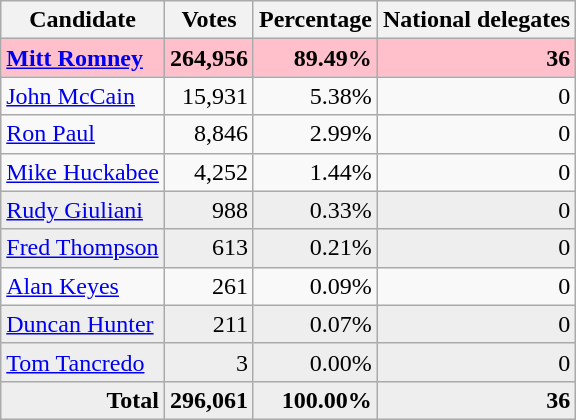<table class="wikitable" style="text-align:right;">
<tr>
<th>Candidate</th>
<th>Votes</th>
<th>Percentage</th>
<th>National delegates</th>
</tr>
<tr style="background:pink;">
<td style="text-align:left;"><strong><a href='#'>Mitt Romney</a></strong></td>
<td><strong>264,956</strong></td>
<td><strong>89.49%</strong></td>
<td><strong>36</strong></td>
</tr>
<tr>
<td style="text-align:left;"><a href='#'>John McCain</a></td>
<td>15,931</td>
<td>5.38%</td>
<td>0</td>
</tr>
<tr>
<td style="text-align:left;"><a href='#'>Ron Paul</a></td>
<td>8,846</td>
<td>2.99%</td>
<td>0</td>
</tr>
<tr>
<td style="text-align:left;"><a href='#'>Mike Huckabee</a></td>
<td>4,252</td>
<td>1.44%</td>
<td>0</td>
</tr>
<tr style="background:#eee;">
<td style="text-align:left;"><a href='#'>Rudy Giuliani</a></td>
<td>988</td>
<td>0.33%</td>
<td>0</td>
</tr>
<tr style="background:#eee;">
<td style="text-align:left;"><a href='#'>Fred Thompson</a></td>
<td>613</td>
<td>0.21%</td>
<td>0</td>
</tr>
<tr>
<td style="text-align:left;"><a href='#'>Alan Keyes</a></td>
<td>261</td>
<td>0.09%</td>
<td>0</td>
</tr>
<tr style="background:#eee;">
<td style="text-align:left;"><a href='#'>Duncan Hunter</a></td>
<td>211</td>
<td>0.07%</td>
<td>0</td>
</tr>
<tr style="background:#eee;">
<td style="text-align:left;"><a href='#'>Tom Tancredo</a></td>
<td>3</td>
<td>0.00%</td>
<td>0</td>
</tr>
<tr style="background:#eee;">
<td><strong>Total</strong></td>
<td><strong>296,061</strong></td>
<td><strong>100.00%</strong></td>
<td><strong>36</strong></td>
</tr>
</table>
